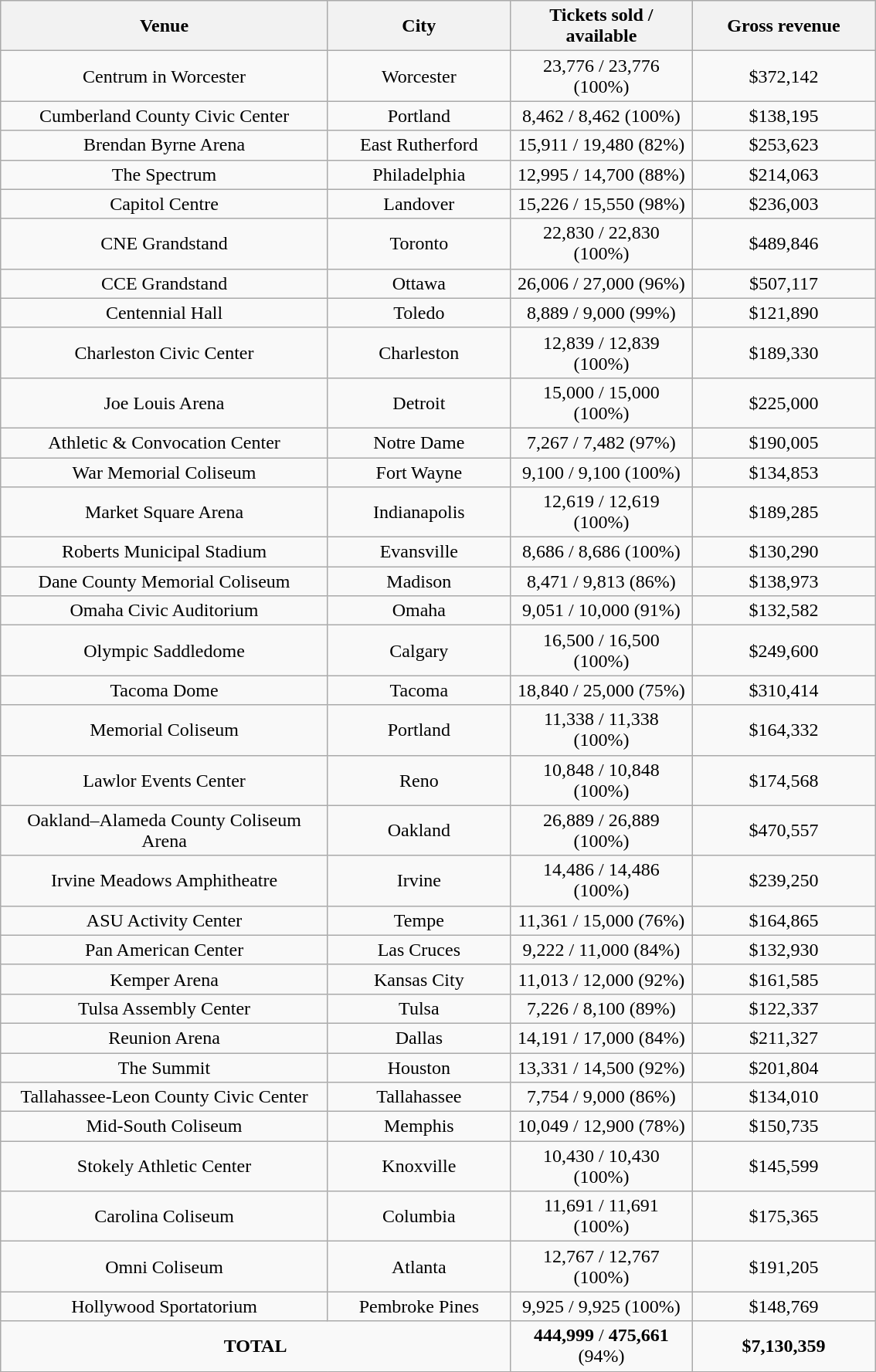<table class="wikitable" style="text-align:center;">
<tr>
<th style="width:275px;">Venue</th>
<th style="width:150px;">City</th>
<th style="width:150px;">Tickets sold / available</th>
<th style="width:150px;">Gross revenue</th>
</tr>
<tr>
<td>Centrum in Worcester</td>
<td>Worcester</td>
<td>23,776 / 23,776 (100%)</td>
<td>$372,142</td>
</tr>
<tr>
<td>Cumberland County Civic Center</td>
<td>Portland</td>
<td>8,462 / 8,462 (100%)</td>
<td>$138,195</td>
</tr>
<tr>
<td>Brendan Byrne Arena</td>
<td>East Rutherford</td>
<td>15,911 / 19,480 (82%)</td>
<td>$253,623</td>
</tr>
<tr>
<td>The Spectrum</td>
<td>Philadelphia</td>
<td>12,995 / 14,700 (88%)</td>
<td>$214,063</td>
</tr>
<tr>
<td>Capitol Centre</td>
<td>Landover</td>
<td>15,226 / 15,550 (98%)</td>
<td>$236,003</td>
</tr>
<tr>
<td>CNE Grandstand</td>
<td>Toronto</td>
<td>22,830 / 22,830 (100%)</td>
<td>$489,846</td>
</tr>
<tr>
<td>CCE Grandstand</td>
<td>Ottawa</td>
<td>26,006 / 27,000 (96%)</td>
<td>$507,117</td>
</tr>
<tr>
<td>Centennial Hall</td>
<td>Toledo</td>
<td>8,889 / 9,000 (99%)</td>
<td>$121,890</td>
</tr>
<tr>
<td>Charleston Civic Center</td>
<td>Charleston</td>
<td>12,839 / 12,839 (100%)</td>
<td>$189,330</td>
</tr>
<tr>
<td>Joe Louis Arena</td>
<td>Detroit</td>
<td>15,000 / 15,000 (100%)</td>
<td>$225,000</td>
</tr>
<tr>
<td>Athletic & Convocation Center</td>
<td>Notre Dame</td>
<td>7,267 / 7,482 (97%)</td>
<td>$190,005</td>
</tr>
<tr>
<td>War Memorial Coliseum</td>
<td>Fort Wayne</td>
<td>9,100 / 9,100 (100%)</td>
<td>$134,853</td>
</tr>
<tr>
<td>Market Square Arena</td>
<td>Indianapolis</td>
<td>12,619 / 12,619 (100%)</td>
<td>$189,285</td>
</tr>
<tr>
<td>Roberts Municipal Stadium</td>
<td>Evansville</td>
<td>8,686 / 8,686 (100%)</td>
<td>$130,290</td>
</tr>
<tr>
<td>Dane County Memorial Coliseum</td>
<td>Madison</td>
<td>8,471 / 9,813 (86%)</td>
<td>$138,973</td>
</tr>
<tr>
<td>Omaha Civic Auditorium</td>
<td>Omaha</td>
<td>9,051 / 10,000 (91%)</td>
<td>$132,582</td>
</tr>
<tr>
<td>Olympic Saddledome</td>
<td>Calgary</td>
<td>16,500 / 16,500 (100%)</td>
<td>$249,600</td>
</tr>
<tr>
<td>Tacoma Dome</td>
<td>Tacoma</td>
<td>18,840 / 25,000 (75%)</td>
<td>$310,414</td>
</tr>
<tr>
<td>Memorial Coliseum</td>
<td>Portland</td>
<td>11,338 / 11,338 (100%)</td>
<td>$164,332</td>
</tr>
<tr>
<td>Lawlor Events Center</td>
<td>Reno</td>
<td>10,848 / 10,848 (100%)</td>
<td>$174,568</td>
</tr>
<tr>
<td>Oakland–Alameda County Coliseum Arena</td>
<td>Oakland</td>
<td>26,889 / 26,889 (100%)</td>
<td>$470,557</td>
</tr>
<tr>
<td>Irvine Meadows Amphitheatre</td>
<td>Irvine</td>
<td>14,486 / 14,486 (100%)</td>
<td>$239,250</td>
</tr>
<tr>
<td>ASU Activity Center</td>
<td>Tempe</td>
<td>11,361 / 15,000 (76%)</td>
<td>$164,865</td>
</tr>
<tr>
<td>Pan American Center</td>
<td>Las Cruces</td>
<td>9,222 / 11,000 (84%)</td>
<td>$132,930</td>
</tr>
<tr>
<td>Kemper Arena</td>
<td>Kansas City</td>
<td>11,013 / 12,000 (92%)</td>
<td>$161,585</td>
</tr>
<tr>
<td>Tulsa Assembly Center</td>
<td>Tulsa</td>
<td>7,226 / 8,100 (89%)</td>
<td>$122,337</td>
</tr>
<tr>
<td>Reunion Arena</td>
<td>Dallas</td>
<td>14,191 / 17,000 (84%)</td>
<td>$211,327</td>
</tr>
<tr>
<td>The Summit</td>
<td>Houston</td>
<td>13,331 / 14,500 (92%)</td>
<td>$201,804</td>
</tr>
<tr>
<td>Tallahassee-Leon County Civic Center</td>
<td>Tallahassee</td>
<td>7,754 / 9,000 (86%)</td>
<td>$134,010</td>
</tr>
<tr>
<td>Mid-South Coliseum</td>
<td>Memphis</td>
<td>10,049 / 12,900 (78%)</td>
<td>$150,735</td>
</tr>
<tr>
<td>Stokely Athletic Center</td>
<td>Knoxville</td>
<td>10,430 / 10,430 (100%)</td>
<td>$145,599</td>
</tr>
<tr>
<td>Carolina Coliseum</td>
<td>Columbia</td>
<td>11,691 / 11,691 (100%)</td>
<td>$175,365</td>
</tr>
<tr>
<td>Omni Coliseum</td>
<td>Atlanta</td>
<td>12,767 / 12,767 (100%)</td>
<td>$191,205</td>
</tr>
<tr>
<td>Hollywood Sportatorium</td>
<td>Pembroke Pines</td>
<td>9,925 / 9,925 (100%)</td>
<td>$148,769</td>
</tr>
<tr>
<td colspan="2"><strong>TOTAL</strong></td>
<td><strong>444,999</strong> / <strong>475,661</strong> (94%)</td>
<td><strong>$7,130,359</strong></td>
</tr>
<tr>
</tr>
</table>
